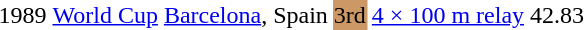<table>
<tr>
<td>1989</td>
<td><a href='#'>World Cup</a></td>
<td><a href='#'>Barcelona</a>, Spain</td>
<td bgcolor=cc9966>3rd</td>
<td><a href='#'>4 × 100 m relay</a></td>
<td>42.83</td>
</tr>
</table>
